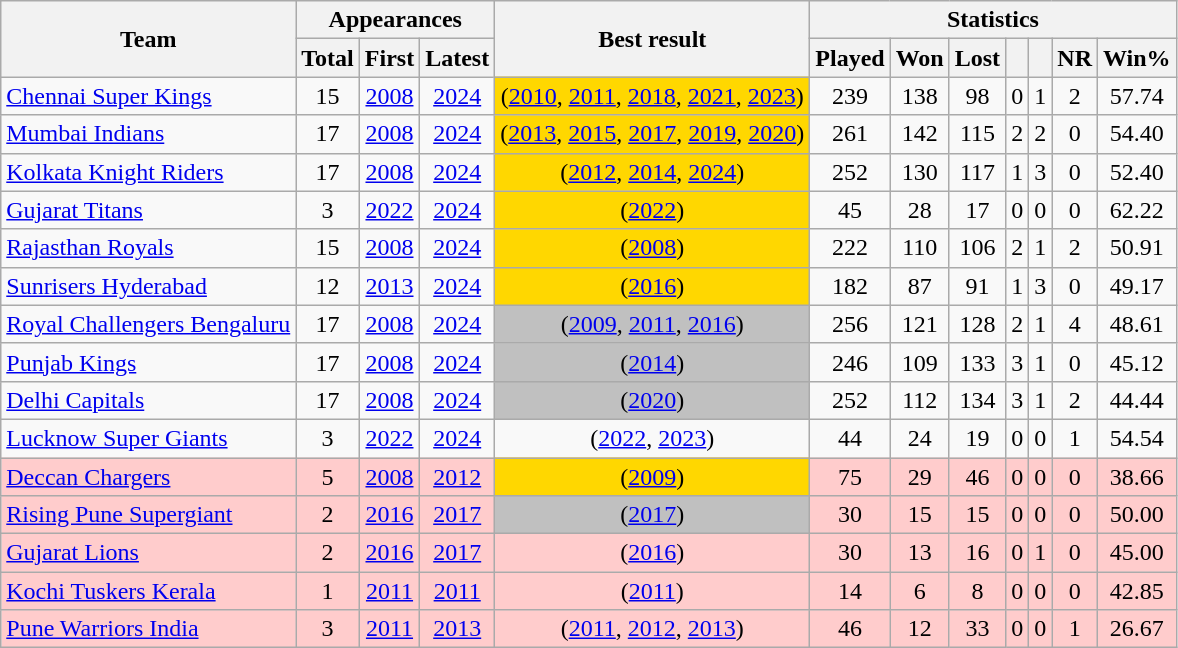<table class="wikitable sortable" style="text-align:center">
<tr>
<th rowspan="2">Team</th>
<th colspan=3>Appearances</th>
<th rowspan="2">Best result</th>
<th colspan="7">Statistics</th>
</tr>
<tr>
<th>Total</th>
<th>First</th>
<th>Latest</th>
<th>Played</th>
<th>Won</th>
<th>Lost</th>
<th></th>
<th></th>
<th>NR</th>
<th>Win%</th>
</tr>
<tr>
<td style="text-align:left"><a href='#'>Chennai Super Kings</a></td>
<td>15</td>
<td><a href='#'>2008</a></td>
<td><a href='#'>2024</a></td>
<td bgcolor="gold"> (<a href='#'>2010</a>, <a href='#'>2011</a>, <a href='#'>2018</a>, <a href='#'>2021</a>, <a href='#'>2023</a>)</td>
<td>239</td>
<td>138</td>
<td>98</td>
<td>0</td>
<td>1</td>
<td>2</td>
<td>57.74</td>
</tr>
<tr>
<td style="text-align:left"><a href='#'>Mumbai Indians</a></td>
<td>17</td>
<td><a href='#'>2008</a></td>
<td><a href='#'>2024</a></td>
<td bgcolor="gold"> (<a href='#'>2013</a>, <a href='#'>2015</a>, <a href='#'>2017</a>, <a href='#'>2019</a>, <a href='#'>2020</a>)</td>
<td>261</td>
<td>142</td>
<td>115</td>
<td>2</td>
<td>2</td>
<td>0</td>
<td>54.40</td>
</tr>
<tr>
<td style="text-align:left"><a href='#'>Kolkata Knight Riders</a></td>
<td>17</td>
<td><a href='#'>2008</a></td>
<td><a href='#'>2024</a></td>
<td bgcolor="gold"> (<a href='#'>2012</a>, <a href='#'>2014</a>, <a href='#'>2024</a>)</td>
<td>252</td>
<td>130</td>
<td>117</td>
<td>1</td>
<td>3</td>
<td>0</td>
<td>52.40</td>
</tr>
<tr>
<td style="text-align:left"><a href='#'>Gujarat Titans</a></td>
<td>3</td>
<td><a href='#'>2022</a></td>
<td><a href='#'>2024</a></td>
<td bgcolor="gold"> (<a href='#'>2022</a>)</td>
<td>45</td>
<td>28</td>
<td>17</td>
<td>0</td>
<td>0</td>
<td>0</td>
<td>62.22</td>
</tr>
<tr>
<td style="text-align:left"><a href='#'>Rajasthan Royals</a></td>
<td>15</td>
<td><a href='#'>2008</a></td>
<td><a href='#'>2024</a></td>
<td bgcolor="gold"> (<a href='#'>2008</a>)</td>
<td>222</td>
<td>110</td>
<td>106</td>
<td>2</td>
<td>1</td>
<td>2</td>
<td>50.91</td>
</tr>
<tr>
<td style="text-align:left"><a href='#'>Sunrisers Hyderabad</a></td>
<td>12</td>
<td><a href='#'>2013</a></td>
<td><a href='#'>2024</a></td>
<td bgcolor="gold"> (<a href='#'>2016</a>)</td>
<td>182</td>
<td>87</td>
<td>91</td>
<td>1</td>
<td>3</td>
<td>0</td>
<td>49.17</td>
</tr>
<tr>
<td style="text-align:left"><a href='#'>Royal Challengers Bengaluru</a></td>
<td>17</td>
<td><a href='#'>2008</a></td>
<td><a href='#'>2024</a></td>
<td bgcolor="silver"> (<a href='#'>2009</a>, <a href='#'>2011</a>, <a href='#'>2016</a>)</td>
<td>256</td>
<td>121</td>
<td>128</td>
<td>2</td>
<td>1</td>
<td>4</td>
<td>48.61</td>
</tr>
<tr>
<td style="text-align:left"><a href='#'>Punjab Kings</a></td>
<td>17</td>
<td><a href='#'>2008</a></td>
<td><a href='#'>2024</a></td>
<td bgcolor="silver"> (<a href='#'>2014</a>)</td>
<td>246</td>
<td>109</td>
<td>133</td>
<td>3</td>
<td>1</td>
<td>0</td>
<td>45.12</td>
</tr>
<tr>
<td style="text-align:left"><a href='#'>Delhi Capitals</a></td>
<td>17</td>
<td><a href='#'>2008</a></td>
<td><a href='#'>2024</a></td>
<td bgcolor="silver"> (<a href='#'>2020</a>)</td>
<td>252</td>
<td>112</td>
<td>134</td>
<td>3</td>
<td>1</td>
<td>2</td>
<td>44.44</td>
</tr>
<tr>
<td style="text-align:left"><a href='#'>Lucknow Super Giants</a></td>
<td>3</td>
<td><a href='#'>2022</a></td>
<td><a href='#'>2024</a></td>
<td> (<a href='#'>2022</a>, <a href='#'>2023</a>)</td>
<td>44</td>
<td>24</td>
<td>19</td>
<td>0</td>
<td>0</td>
<td>1</td>
<td>54.54</td>
</tr>
<tr style="background:#fcc;">
<td style="text-align:left"><a href='#'>Deccan Chargers</a></td>
<td>5</td>
<td><a href='#'>2008</a></td>
<td><a href='#'>2012</a></td>
<td style="background:gold;"> (<a href='#'>2009</a>)</td>
<td>75</td>
<td>29</td>
<td>46</td>
<td>0</td>
<td>0</td>
<td>0</td>
<td>38.66</td>
</tr>
<tr style="background:#fcc;">
<td style="text-align:left"><a href='#'>Rising Pune Supergiant</a></td>
<td>2</td>
<td><a href='#'>2016</a></td>
<td><a href='#'>2017</a></td>
<td style="background-color: silver"> (<a href='#'>2017</a>)</td>
<td>30</td>
<td>15</td>
<td>15</td>
<td>0</td>
<td>0</td>
<td>0</td>
<td>50.00</td>
</tr>
<tr style="background:#fcc;">
<td style="text-align:left"><a href='#'>Gujarat Lions</a></td>
<td>2</td>
<td><a href='#'>2016</a></td>
<td><a href='#'>2017</a></td>
<td> (<a href='#'>2016</a>)</td>
<td>30</td>
<td>13</td>
<td>16</td>
<td>0</td>
<td>1</td>
<td>0</td>
<td>45.00</td>
</tr>
<tr style="background:#fcc;">
<td style="text-align:left"><a href='#'>Kochi Tuskers Kerala</a></td>
<td>1</td>
<td><a href='#'>2011</a></td>
<td><a href='#'>2011</a></td>
<td> (<a href='#'>2011</a>)</td>
<td>14</td>
<td>6</td>
<td>8</td>
<td>0</td>
<td>0</td>
<td>0</td>
<td>42.85</td>
</tr>
<tr style="background:#fcc;">
<td style="text-align:left"><a href='#'>Pune Warriors India</a></td>
<td>3</td>
<td><a href='#'>2011</a></td>
<td><a href='#'>2013</a></td>
<td> (<a href='#'>2011</a>, <a href='#'>2012</a>, <a href='#'>2013</a>)</td>
<td>46</td>
<td>12</td>
<td>33</td>
<td>0</td>
<td>0</td>
<td>1</td>
<td>26.67</td>
</tr>
</table>
